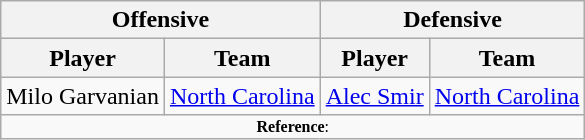<table class="wikitable" style="text-align: center;">
<tr>
<th colspan="2">Offensive</th>
<th colspan="2">Defensive</th>
</tr>
<tr>
<th>Player</th>
<th>Team</th>
<th>Player</th>
<th>Team</th>
</tr>
<tr>
<td>Milo Garvanian</td>
<td><a href='#'>North Carolina</a></td>
<td><a href='#'>Alec Smir</a></td>
<td><a href='#'>North Carolina</a></td>
</tr>
<tr>
<td colspan="4"  style="font-size:8pt; text-align:center;"><strong>Reference</strong>:</td>
</tr>
</table>
